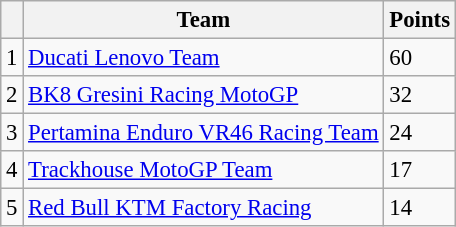<table class="wikitable" style="font-size: 95%;">
<tr>
<th></th>
<th>Team</th>
<th>Points</th>
</tr>
<tr>
<td align=center>1</td>
<td> <a href='#'>Ducati Lenovo Team</a></td>
<td align=left>60</td>
</tr>
<tr>
<td align=center>2</td>
<td> <a href='#'>BK8 Gresini Racing MotoGP</a></td>
<td align=left>32</td>
</tr>
<tr>
<td align=center>3</td>
<td> <a href='#'>Pertamina Enduro VR46 Racing Team</a></td>
<td align=left>24</td>
</tr>
<tr>
<td align=center>4</td>
<td> <a href='#'>Trackhouse MotoGP Team</a></td>
<td align=left>17</td>
</tr>
<tr>
<td align=center>5</td>
<td> <a href='#'>Red Bull KTM Factory Racing</a></td>
<td align=left>14</td>
</tr>
</table>
